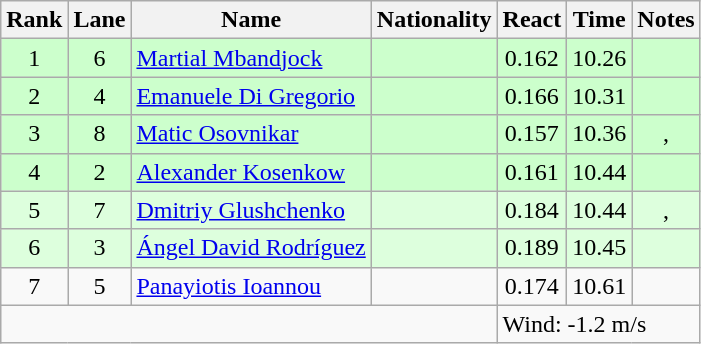<table class="wikitable sortable" style="text-align:center">
<tr>
<th>Rank</th>
<th>Lane</th>
<th>Name</th>
<th>Nationality</th>
<th>React</th>
<th>Time</th>
<th>Notes</th>
</tr>
<tr bgcolor=ccffcc>
<td>1</td>
<td>6</td>
<td align="left"><a href='#'>Martial Mbandjock</a></td>
<td align=left></td>
<td>0.162</td>
<td>10.26</td>
<td></td>
</tr>
<tr bgcolor=ccffcc>
<td>2</td>
<td>4</td>
<td align="left"><a href='#'>Emanuele Di Gregorio</a></td>
<td align=left></td>
<td>0.166</td>
<td>10.31</td>
<td></td>
</tr>
<tr bgcolor=ccffcc>
<td>3</td>
<td>8</td>
<td align="left"><a href='#'>Matic Osovnikar</a></td>
<td align=left></td>
<td>0.157</td>
<td>10.36</td>
<td>, </td>
</tr>
<tr bgcolor=ccffcc>
<td>4</td>
<td>2</td>
<td align="left"><a href='#'>Alexander Kosenkow</a></td>
<td align=left></td>
<td>0.161</td>
<td>10.44</td>
<td></td>
</tr>
<tr bgcolor=ddffdd>
<td>5</td>
<td>7</td>
<td align="left"><a href='#'>Dmitriy Glushchenko</a></td>
<td align=left></td>
<td>0.184</td>
<td>10.44</td>
<td>, </td>
</tr>
<tr bgcolor=ddffdd>
<td>6</td>
<td>3</td>
<td align="left"><a href='#'>Ángel David Rodríguez</a></td>
<td align=left></td>
<td>0.189</td>
<td>10.45</td>
<td></td>
</tr>
<tr>
<td>7</td>
<td>5</td>
<td align="left"><a href='#'>Panayiotis Ioannou</a></td>
<td align=left></td>
<td>0.174</td>
<td>10.61</td>
<td></td>
</tr>
<tr>
<td colspan=4></td>
<td colspan=3 align=left>Wind: -1.2 m/s</td>
</tr>
</table>
